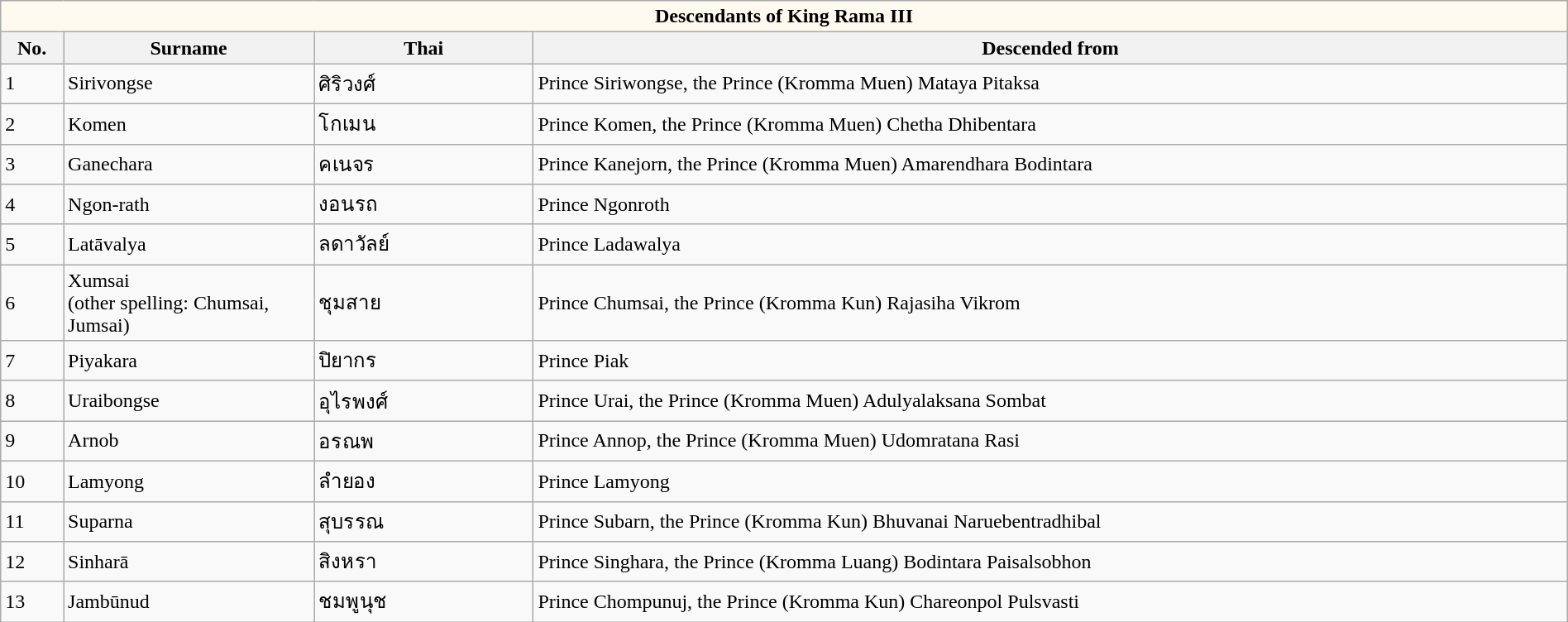<table class="wikitable collapsible collapsed" style="width:100%;">
<tr>
<th style="align: center; background: #fffaf0;" colspan="4"><strong>Descendants of King Rama III</strong></th>
</tr>
<tr>
<th style="width:4%;">No.</th>
<th style="width:16%;">Surname</th>
<th style="width:14%;">Thai</th>
<th style="width:66%;">Descended from</th>
</tr>
<tr>
<td>1</td>
<td>Sirivongse</td>
<td>ศิริวงศ์</td>
<td>Prince Siriwongse, the Prince (Kromma Muen) Mataya Pitaksa</td>
</tr>
<tr>
<td>2</td>
<td>Komen</td>
<td>โกเมน</td>
<td>Prince Komen, the Prince (Kromma Muen) Chetha Dhibentara</td>
</tr>
<tr>
<td>3</td>
<td>Ganechara</td>
<td>คเนจร</td>
<td>Prince Kanejorn, the Prince (Kromma Muen) Amarendhara Bodintara</td>
</tr>
<tr>
<td>4</td>
<td>Ngon-rath</td>
<td>งอนรถ</td>
<td>Prince Ngonroth</td>
</tr>
<tr>
<td>5</td>
<td>Latāvalya</td>
<td>ลดาวัลย์</td>
<td>Prince Ladawalya</td>
</tr>
<tr>
<td>6</td>
<td>Xumsai <br> (other spelling: Chumsai, Jumsai)</td>
<td>ชุมสาย</td>
<td>Prince Chumsai, the Prince (Kromma Kun) Rajasiha Vikrom</td>
</tr>
<tr>
<td>7</td>
<td>Piyakara</td>
<td>ปิยากร</td>
<td>Prince Piak</td>
</tr>
<tr>
<td>8</td>
<td>Uraibongse</td>
<td>อุไรพงศ์</td>
<td>Prince Urai, the Prince (Kromma Muen) Adulyalaksana Sombat</td>
</tr>
<tr>
<td>9</td>
<td>Arnob</td>
<td>อรณพ</td>
<td>Prince Annop, the Prince (Kromma Muen) Udomratana Rasi</td>
</tr>
<tr>
<td>10</td>
<td>Lamyong</td>
<td>ลำยอง</td>
<td>Prince Lamyong</td>
</tr>
<tr>
<td>11</td>
<td>Suparna</td>
<td>สุบรรณ</td>
<td>Prince Subarn, the Prince (Kromma Kun) Bhuvanai Naruebentradhibal</td>
</tr>
<tr>
<td>12</td>
<td>Sinharā</td>
<td>สิงหรา</td>
<td>Prince Singhara, the Prince (Kromma Luang) Bodintara Paisalsobhon</td>
</tr>
<tr>
<td>13</td>
<td>Jambūnud</td>
<td>ชมพูนุช</td>
<td>Prince Chompunuj, the Prince (Kromma Kun) Chareonpol Pulsvasti</td>
</tr>
</table>
